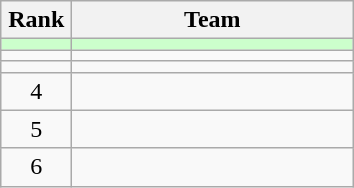<table class="wikitable" style="text-align:center;">
<tr>
<th width=40>Rank</th>
<th width=180>Team</th>
</tr>
<tr bgcolor=#ccffcc>
<td></td>
<td style="text-align:left;"></td>
</tr>
<tr>
<td></td>
<td style="text-align:left;"></td>
</tr>
<tr>
<td></td>
<td style="text-align:left;"></td>
</tr>
<tr>
<td>4</td>
<td style="text-align:left;"></td>
</tr>
<tr>
<td>5</td>
<td style="text-align:left;"></td>
</tr>
<tr>
<td>6</td>
<td style="text-align:left;"></td>
</tr>
</table>
